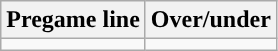<table class="wikitable">
<tr align="center">
<th>Pregame line</th>
<th>Over/under</th>
</tr>
<tr align="center">
<td></td>
<td></td>
</tr>
</table>
